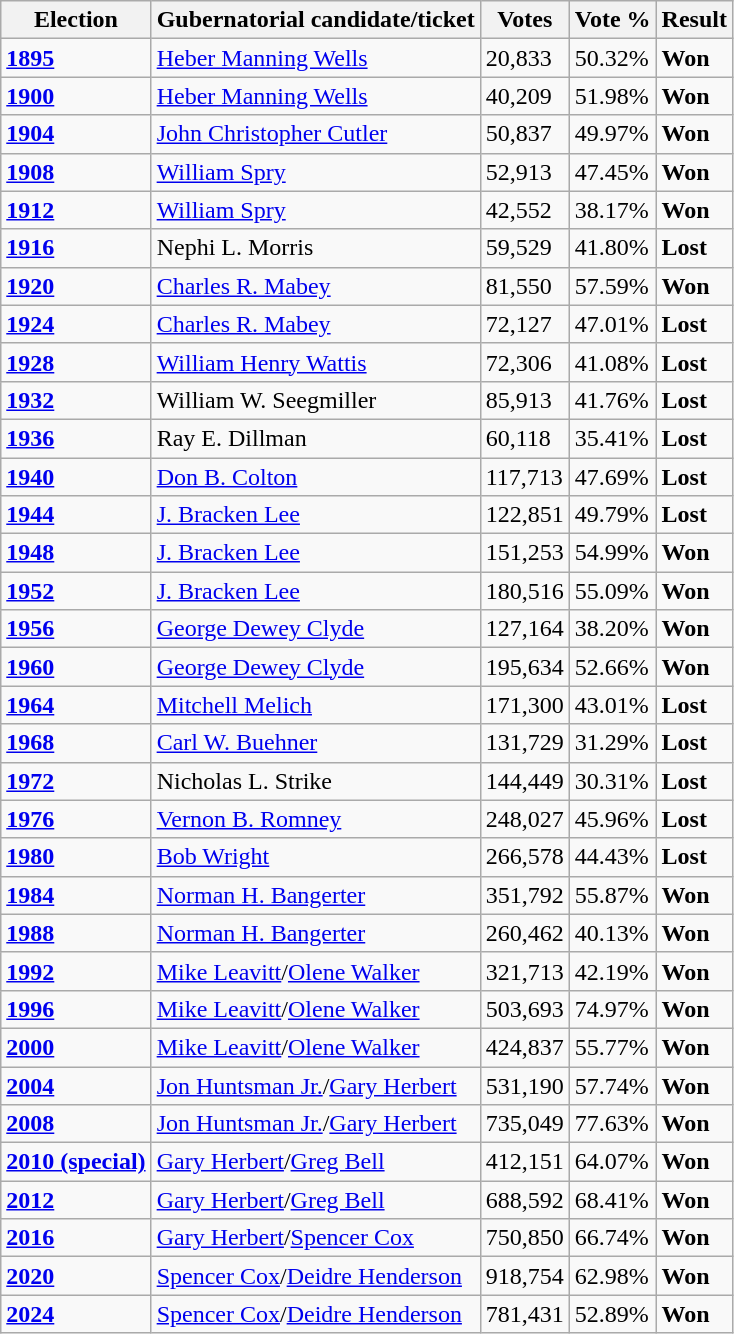<table class="wikitable">
<tr>
<th>Election</th>
<th>Gubernatorial candidate/ticket</th>
<th>Votes</th>
<th>Vote %</th>
<th>Result</th>
</tr>
<tr>
<td><strong><a href='#'>1895</a></strong></td>
<td><a href='#'>Heber Manning Wells</a></td>
<td>20,833</td>
<td>50.32%</td>
<td><strong>Won</strong> </td>
</tr>
<tr>
<td><strong><a href='#'>1900</a></strong></td>
<td><a href='#'>Heber Manning Wells</a></td>
<td>40,209</td>
<td>51.98%</td>
<td><strong>Won</strong> </td>
</tr>
<tr>
<td><strong><a href='#'>1904</a></strong></td>
<td><a href='#'>John Christopher Cutler</a></td>
<td>50,837</td>
<td>49.97%</td>
<td><strong>Won</strong> </td>
</tr>
<tr>
<td><strong><a href='#'>1908</a></strong></td>
<td><a href='#'>William Spry</a></td>
<td>52,913</td>
<td>47.45%</td>
<td><strong>Won</strong> </td>
</tr>
<tr>
<td><strong><a href='#'>1912</a></strong></td>
<td><a href='#'>William Spry</a></td>
<td>42,552</td>
<td>38.17%</td>
<td><strong>Won</strong> </td>
</tr>
<tr>
<td><strong><a href='#'>1916</a></strong></td>
<td>Nephi L. Morris</td>
<td>59,529</td>
<td>41.80%</td>
<td><strong>Lost</strong> </td>
</tr>
<tr>
<td><strong><a href='#'>1920</a></strong></td>
<td><a href='#'>Charles R. Mabey</a></td>
<td>81,550</td>
<td>57.59%</td>
<td><strong>Won</strong> </td>
</tr>
<tr>
<td><strong><a href='#'>1924</a></strong></td>
<td><a href='#'>Charles R. Mabey</a></td>
<td>72,127</td>
<td>47.01%</td>
<td><strong>Lost</strong> </td>
</tr>
<tr>
<td><strong><a href='#'>1928</a></strong></td>
<td><a href='#'>William Henry Wattis</a></td>
<td>72,306</td>
<td>41.08%</td>
<td><strong>Lost</strong> </td>
</tr>
<tr>
<td><strong><a href='#'>1932</a></strong></td>
<td>William W. Seegmiller</td>
<td>85,913</td>
<td>41.76%</td>
<td><strong>Lost</strong> </td>
</tr>
<tr>
<td><strong><a href='#'>1936</a></strong></td>
<td>Ray E. Dillman</td>
<td>60,118</td>
<td>35.41%</td>
<td><strong>Lost</strong> </td>
</tr>
<tr>
<td><strong><a href='#'>1940</a></strong></td>
<td><a href='#'>Don B. Colton</a></td>
<td>117,713</td>
<td>47.69%</td>
<td><strong>Lost</strong> </td>
</tr>
<tr>
<td><strong><a href='#'>1944</a></strong></td>
<td><a href='#'>J. Bracken Lee</a></td>
<td>122,851</td>
<td>49.79%</td>
<td><strong>Lost</strong> </td>
</tr>
<tr>
<td><strong><a href='#'>1948</a></strong></td>
<td><a href='#'>J. Bracken Lee</a></td>
<td>151,253</td>
<td>54.99%</td>
<td><strong>Won</strong> </td>
</tr>
<tr>
<td><strong><a href='#'>1952</a></strong></td>
<td><a href='#'>J. Bracken Lee</a></td>
<td>180,516</td>
<td>55.09%</td>
<td><strong>Won</strong> </td>
</tr>
<tr>
<td><strong><a href='#'>1956</a></strong></td>
<td><a href='#'>George Dewey Clyde</a></td>
<td>127,164</td>
<td>38.20%</td>
<td><strong>Won</strong> </td>
</tr>
<tr>
<td><strong><a href='#'>1960</a></strong></td>
<td><a href='#'>George Dewey Clyde</a></td>
<td>195,634</td>
<td>52.66%</td>
<td><strong>Won</strong> </td>
</tr>
<tr>
<td><strong><a href='#'>1964</a></strong></td>
<td><a href='#'>Mitchell Melich</a></td>
<td>171,300</td>
<td>43.01%</td>
<td><strong>Lost</strong> </td>
</tr>
<tr>
<td><strong><a href='#'>1968</a></strong></td>
<td><a href='#'>Carl W. Buehner</a></td>
<td>131,729</td>
<td>31.29%</td>
<td><strong>Lost</strong> </td>
</tr>
<tr>
<td><strong><a href='#'>1972</a></strong></td>
<td>Nicholas L. Strike</td>
<td>144,449</td>
<td>30.31%</td>
<td><strong>Lost</strong> </td>
</tr>
<tr>
<td><strong><a href='#'>1976</a></strong></td>
<td><a href='#'>Vernon B. Romney</a></td>
<td>248,027</td>
<td>45.96%</td>
<td><strong>Lost</strong> </td>
</tr>
<tr>
<td><strong><a href='#'>1980</a></strong></td>
<td><a href='#'>Bob Wright</a></td>
<td>266,578</td>
<td>44.43%</td>
<td><strong>Lost</strong> </td>
</tr>
<tr>
<td><strong><a href='#'>1984</a></strong></td>
<td><a href='#'>Norman H. Bangerter</a></td>
<td>351,792</td>
<td>55.87%</td>
<td><strong>Won</strong> </td>
</tr>
<tr>
<td><strong><a href='#'>1988</a></strong></td>
<td><a href='#'>Norman H. Bangerter</a></td>
<td>260,462</td>
<td>40.13%</td>
<td><strong>Won</strong> </td>
</tr>
<tr>
<td><strong><a href='#'>1992</a></strong></td>
<td><a href='#'>Mike Leavitt</a>/<a href='#'>Olene Walker</a></td>
<td>321,713</td>
<td>42.19%</td>
<td><strong>Won</strong> </td>
</tr>
<tr>
<td><strong><a href='#'>1996</a></strong></td>
<td><a href='#'>Mike Leavitt</a>/<a href='#'>Olene Walker</a></td>
<td>503,693</td>
<td>74.97%</td>
<td><strong>Won</strong> </td>
</tr>
<tr>
<td><strong><a href='#'>2000</a></strong></td>
<td><a href='#'>Mike Leavitt</a>/<a href='#'>Olene Walker</a></td>
<td>424,837</td>
<td>55.77%</td>
<td><strong>Won</strong> </td>
</tr>
<tr>
<td><strong><a href='#'>2004</a></strong></td>
<td><a href='#'>Jon Huntsman Jr.</a>/<a href='#'>Gary Herbert</a></td>
<td>531,190</td>
<td>57.74%</td>
<td><strong>Won</strong> </td>
</tr>
<tr>
<td><strong><a href='#'>2008</a></strong></td>
<td><a href='#'>Jon Huntsman Jr.</a>/<a href='#'>Gary Herbert</a></td>
<td>735,049</td>
<td>77.63%</td>
<td><strong>Won</strong> </td>
</tr>
<tr>
<td><strong><a href='#'>2010 (special)</a></strong></td>
<td><a href='#'>Gary Herbert</a>/<a href='#'>Greg Bell</a></td>
<td>412,151</td>
<td>64.07%</td>
<td><strong>Won</strong> </td>
</tr>
<tr>
<td><strong><a href='#'>2012</a></strong></td>
<td><a href='#'>Gary Herbert</a>/<a href='#'>Greg Bell</a></td>
<td>688,592</td>
<td>68.41%</td>
<td><strong>Won</strong> </td>
</tr>
<tr>
<td><strong><a href='#'>2016</a></strong></td>
<td><a href='#'>Gary Herbert</a>/<a href='#'>Spencer Cox</a></td>
<td>750,850</td>
<td>66.74%</td>
<td><strong>Won</strong> </td>
</tr>
<tr>
<td><strong><a href='#'>2020</a></strong></td>
<td><a href='#'>Spencer Cox</a>/<a href='#'>Deidre Henderson</a></td>
<td>918,754</td>
<td>62.98%</td>
<td><strong>Won</strong> </td>
</tr>
<tr>
<td><strong><a href='#'>2024</a></strong></td>
<td><a href='#'>Spencer Cox</a>/<a href='#'>Deidre Henderson</a></td>
<td>781,431</td>
<td>52.89%</td>
<td><strong>Won</strong> </td>
</tr>
</table>
